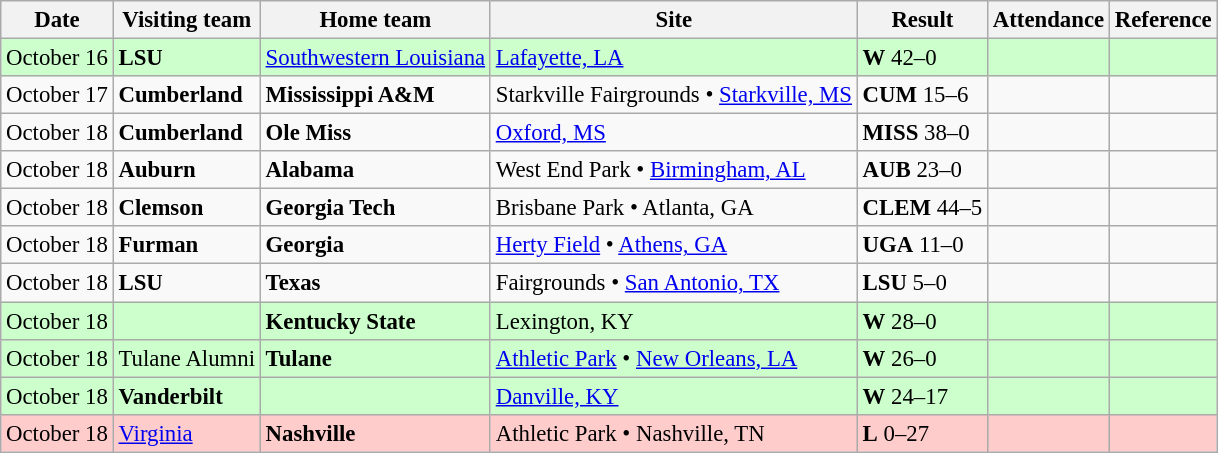<table class="wikitable" style="font-size:95%;">
<tr>
<th>Date</th>
<th>Visiting team</th>
<th>Home team</th>
<th>Site</th>
<th>Result</th>
<th>Attendance</th>
<th class="unsortable">Reference</th>
</tr>
<tr bgcolor=ccffcc>
<td>October 16</td>
<td><strong>LSU</strong></td>
<td><a href='#'>Southwestern Louisiana</a></td>
<td><a href='#'>Lafayette, LA</a></td>
<td><strong>W</strong> 42–0</td>
<td></td>
<td></td>
</tr>
<tr bgcolor=>
<td>October 17</td>
<td><strong>Cumberland</strong></td>
<td><strong>Mississippi A&M</strong></td>
<td>Starkville Fairgrounds • <a href='#'>Starkville, MS</a></td>
<td><strong>CUM</strong> 15–6</td>
<td></td>
<td></td>
</tr>
<tr bgcolor=>
<td>October 18</td>
<td><strong>Cumberland</strong></td>
<td><strong>Ole Miss</strong></td>
<td><a href='#'>Oxford, MS</a></td>
<td><strong>MISS</strong> 38–0</td>
<td></td>
<td></td>
</tr>
<tr bgcolor=>
<td>October 18</td>
<td><strong>Auburn</strong></td>
<td><strong>Alabama</strong></td>
<td>West End Park • <a href='#'>Birmingham, AL</a></td>
<td><strong>AUB</strong> 23–0</td>
<td></td>
<td></td>
</tr>
<tr bgcolor=>
<td>October 18</td>
<td><strong>Clemson</strong></td>
<td><strong>Georgia Tech</strong></td>
<td>Brisbane Park • Atlanta, GA</td>
<td><strong>CLEM</strong> 44–5</td>
<td></td>
<td></td>
</tr>
<tr bgcolor=>
<td>October 18</td>
<td><strong>Furman</strong></td>
<td><strong>Georgia</strong></td>
<td><a href='#'>Herty Field</a> • <a href='#'>Athens, GA</a></td>
<td><strong>UGA</strong> 11–0</td>
<td></td>
<td></td>
</tr>
<tr bgcolor=>
<td>October 18</td>
<td><strong>LSU</strong></td>
<td><strong>Texas</strong></td>
<td>Fairgrounds • <a href='#'>San Antonio, TX</a></td>
<td><strong>LSU</strong> 5–0</td>
<td></td>
<td></td>
</tr>
<tr bgcolor=ccffcc>
<td>October 18</td>
<td></td>
<td><strong>Kentucky State</strong></td>
<td>Lexington, KY</td>
<td><strong>W</strong> 28–0</td>
<td></td>
<td></td>
</tr>
<tr bgcolor=ccffcc>
<td>October 18</td>
<td>Tulane Alumni</td>
<td><strong>Tulane</strong></td>
<td><a href='#'>Athletic Park</a> • <a href='#'>New Orleans, LA</a></td>
<td><strong>W</strong> 26–0</td>
<td></td>
<td></td>
</tr>
<tr bgcolor=ccffcc>
<td>October 18</td>
<td><strong>Vanderbilt</strong></td>
<td></td>
<td><a href='#'>Danville, KY</a></td>
<td><strong>W</strong> 24–17</td>
<td></td>
<td></td>
</tr>
<tr bgcolor=ffcccc>
<td>October 18</td>
<td><a href='#'>Virginia</a></td>
<td><strong>Nashville</strong></td>
<td>Athletic Park • Nashville, TN</td>
<td><strong>L</strong> 0–27</td>
<td></td>
<td></td>
</tr>
</table>
